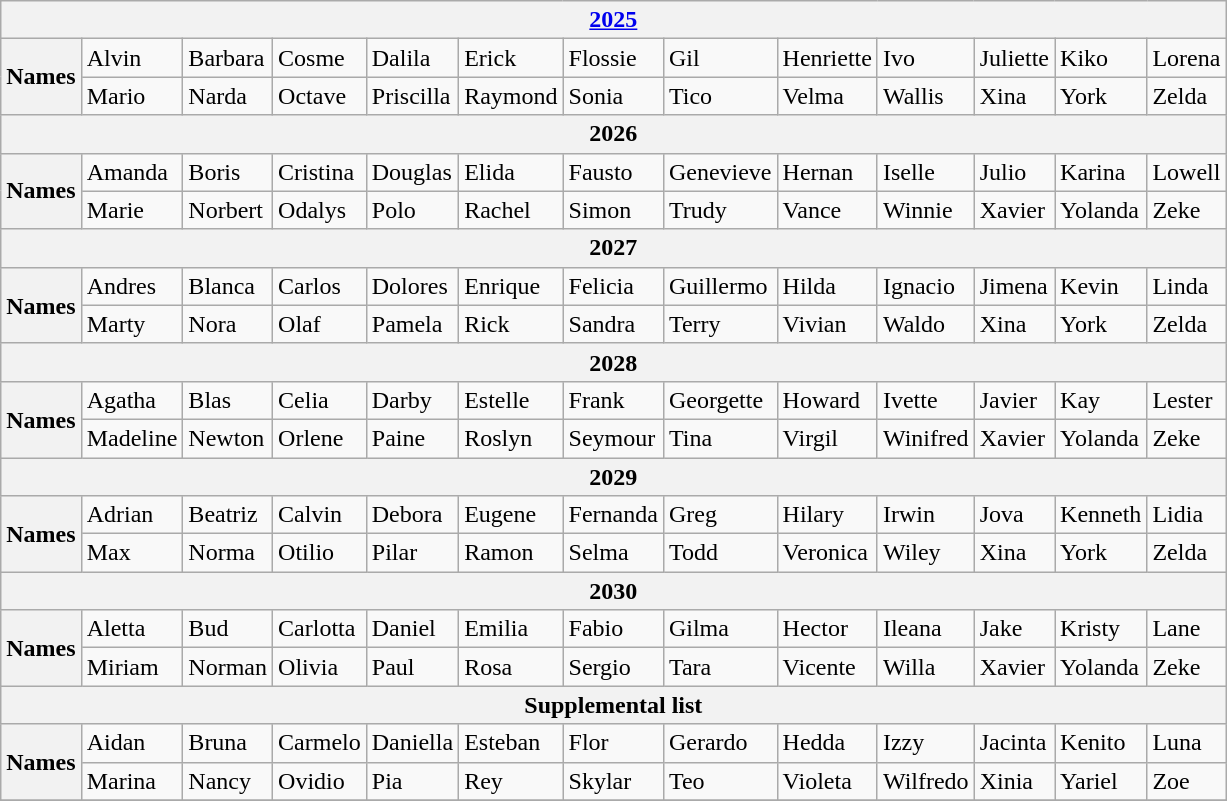<table class="wikitable">
<tr>
<th scope="col" colspan=13><a href='#'>2025</a></th>
</tr>
<tr>
<th scope="row" rowspan=2>Names</th>
<td>Alvin</td>
<td>Barbara</td>
<td>Cosme</td>
<td>Dalila</td>
<td>Erick</td>
<td>Flossie</td>
<td>Gil</td>
<td>Henriette</td>
<td>Ivo</td>
<td>Juliette</td>
<td>Kiko</td>
<td>Lorena</td>
</tr>
<tr>
<td>Mario</td>
<td>Narda</td>
<td>Octave</td>
<td>Priscilla</td>
<td>Raymond</td>
<td>Sonia</td>
<td>Tico</td>
<td>Velma</td>
<td>Wallis</td>
<td>Xina</td>
<td>York</td>
<td>Zelda</td>
</tr>
<tr>
<th scope="col" colspan=13>2026</th>
</tr>
<tr>
<th scope="row" rowspan=2>Names</th>
<td>Amanda</td>
<td>Boris</td>
<td>Cristina</td>
<td>Douglas</td>
<td>Elida</td>
<td>Fausto</td>
<td>Genevieve</td>
<td>Hernan</td>
<td>Iselle</td>
<td>Julio</td>
<td>Karina</td>
<td>Lowell</td>
</tr>
<tr>
<td>Marie</td>
<td>Norbert</td>
<td>Odalys</td>
<td>Polo</td>
<td>Rachel</td>
<td>Simon</td>
<td>Trudy</td>
<td>Vance</td>
<td>Winnie</td>
<td>Xavier</td>
<td>Yolanda</td>
<td>Zeke</td>
</tr>
<tr>
<th scope="col" colspan=13>2027</th>
</tr>
<tr>
<th scope="row" rowspan=2>Names</th>
<td>Andres</td>
<td>Blanca</td>
<td>Carlos</td>
<td>Dolores</td>
<td>Enrique</td>
<td>Felicia</td>
<td>Guillermo</td>
<td>Hilda</td>
<td>Ignacio</td>
<td>Jimena</td>
<td>Kevin</td>
<td>Linda</td>
</tr>
<tr>
<td>Marty</td>
<td>Nora</td>
<td>Olaf</td>
<td>Pamela</td>
<td>Rick</td>
<td>Sandra</td>
<td>Terry</td>
<td>Vivian</td>
<td>Waldo</td>
<td>Xina</td>
<td>York</td>
<td>Zelda</td>
</tr>
<tr>
<th scope="col" colspan=13>2028</th>
</tr>
<tr>
<th scope="row" rowspan=2>Names</th>
<td>Agatha</td>
<td>Blas</td>
<td>Celia</td>
<td>Darby</td>
<td>Estelle</td>
<td>Frank</td>
<td>Georgette</td>
<td>Howard</td>
<td>Ivette</td>
<td>Javier</td>
<td>Kay</td>
<td>Lester</td>
</tr>
<tr>
<td>Madeline</td>
<td>Newton</td>
<td>Orlene</td>
<td>Paine</td>
<td>Roslyn</td>
<td>Seymour</td>
<td>Tina</td>
<td>Virgil</td>
<td>Winifred</td>
<td>Xavier</td>
<td>Yolanda</td>
<td>Zeke</td>
</tr>
<tr>
<th scope="col" colspan=13>2029</th>
</tr>
<tr>
<th scope="row" rowspan=2>Names</th>
<td>Adrian</td>
<td>Beatriz</td>
<td>Calvin</td>
<td>Debora</td>
<td>Eugene</td>
<td>Fernanda</td>
<td>Greg</td>
<td>Hilary</td>
<td>Irwin</td>
<td>Jova</td>
<td>Kenneth</td>
<td>Lidia</td>
</tr>
<tr>
<td>Max</td>
<td>Norma</td>
<td>Otilio</td>
<td>Pilar</td>
<td>Ramon</td>
<td>Selma</td>
<td>Todd</td>
<td>Veronica</td>
<td>Wiley</td>
<td>Xina</td>
<td>York</td>
<td>Zelda</td>
</tr>
<tr>
<th scope="col" colspan=13>2030</th>
</tr>
<tr>
<th scope="row" rowspan=2>Names</th>
<td>Aletta</td>
<td>Bud</td>
<td>Carlotta</td>
<td>Daniel</td>
<td>Emilia</td>
<td>Fabio</td>
<td>Gilma</td>
<td>Hector</td>
<td>Ileana</td>
<td>Jake</td>
<td>Kristy</td>
<td>Lane</td>
</tr>
<tr>
<td>Miriam</td>
<td>Norman</td>
<td>Olivia</td>
<td>Paul</td>
<td>Rosa</td>
<td>Sergio</td>
<td>Tara</td>
<td>Vicente</td>
<td>Willa</td>
<td>Xavier</td>
<td>Yolanda</td>
<td>Zeke</td>
</tr>
<tr>
<th scope="col" colspan=13>Supplemental list</th>
</tr>
<tr>
<th scope="row" rowspan=2>Names</th>
<td>Aidan</td>
<td>Bruna</td>
<td>Carmelo</td>
<td>Daniella</td>
<td>Esteban</td>
<td>Flor</td>
<td>Gerardo</td>
<td>Hedda</td>
<td>Izzy</td>
<td>Jacinta</td>
<td>Kenito</td>
<td>Luna</td>
</tr>
<tr>
<td>Marina</td>
<td>Nancy</td>
<td>Ovidio</td>
<td>Pia</td>
<td>Rey</td>
<td>Skylar</td>
<td>Teo</td>
<td>Violeta</td>
<td>Wilfredo</td>
<td>Xinia</td>
<td>Yariel</td>
<td>Zoe</td>
</tr>
<tr>
</tr>
</table>
